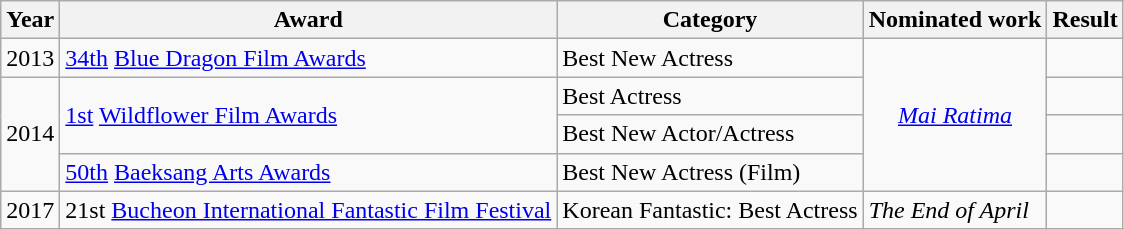<table class="wikitable sortable">
<tr>
<th>Year</th>
<th>Award</th>
<th>Category</th>
<th>Nominated work</th>
<th>Result</th>
</tr>
<tr>
<td>2013</td>
<td><a href='#'>34th</a> <a href='#'>Blue Dragon Film Awards</a></td>
<td>Best New Actress</td>
<td rowspan=4 style="text-align:center;"><em><a href='#'>Mai Ratima</a></em></td>
<td></td>
</tr>
<tr>
<td rowspan=3>2014</td>
<td rowspan=2><a href='#'>1st</a> <a href='#'>Wildflower Film Awards</a></td>
<td>Best Actress</td>
<td></td>
</tr>
<tr>
<td>Best New Actor/Actress</td>
<td></td>
</tr>
<tr>
<td><a href='#'>50th</a> <a href='#'>Baeksang Arts Awards</a></td>
<td>Best New Actress (Film)</td>
<td></td>
</tr>
<tr>
<td>2017</td>
<td>21st <a href='#'>Bucheon International Fantastic Film Festival</a></td>
<td>Korean Fantastic: Best Actress</td>
<td><em>The End of April</em></td>
<td></td>
</tr>
</table>
